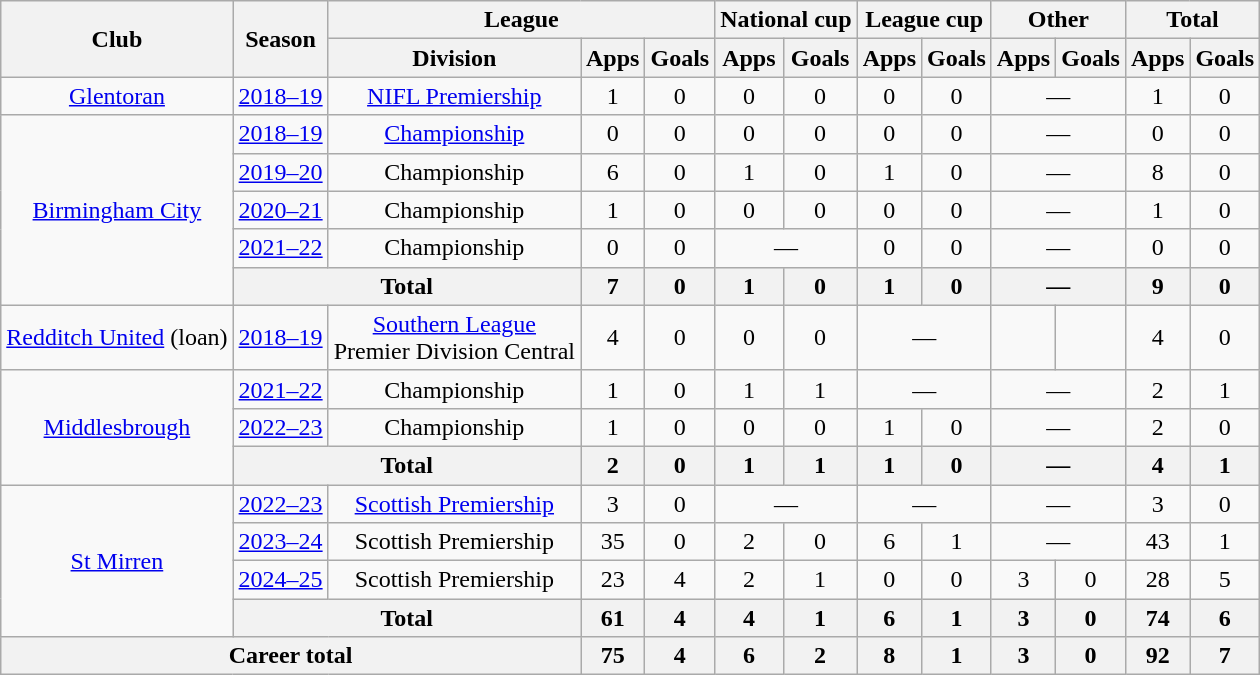<table class="wikitable" style=text-align:center>
<tr>
<th rowspan=2>Club</th>
<th rowspan=2>Season</th>
<th colspan=3>League</th>
<th colspan=2>National cup</th>
<th colspan=2>League cup</th>
<th colspan=2>Other</th>
<th colspan=2>Total</th>
</tr>
<tr>
<th>Division</th>
<th>Apps</th>
<th>Goals</th>
<th>Apps</th>
<th>Goals</th>
<th>Apps</th>
<th>Goals</th>
<th>Apps</th>
<th>Goals</th>
<th>Apps</th>
<th>Goals</th>
</tr>
<tr>
<td><a href='#'>Glentoran</a></td>
<td><a href='#'>2018–19</a></td>
<td><a href='#'>NIFL Premiership</a></td>
<td>1</td>
<td>0</td>
<td>0</td>
<td>0</td>
<td>0</td>
<td>0</td>
<td colspan=2>—</td>
<td>1</td>
<td>0</td>
</tr>
<tr>
<td rowspan=5><a href='#'>Birmingham City</a></td>
<td><a href='#'>2018–19</a></td>
<td><a href='#'>Championship</a></td>
<td>0</td>
<td>0</td>
<td>0</td>
<td>0</td>
<td>0</td>
<td>0</td>
<td colspan=2>—</td>
<td>0</td>
<td>0</td>
</tr>
<tr>
<td><a href='#'>2019–20</a></td>
<td>Championship</td>
<td>6</td>
<td>0</td>
<td>1</td>
<td>0</td>
<td>1</td>
<td>0</td>
<td colspan=2>—</td>
<td>8</td>
<td>0</td>
</tr>
<tr>
<td><a href='#'>2020–21</a></td>
<td>Championship</td>
<td>1</td>
<td>0</td>
<td>0</td>
<td>0</td>
<td>0</td>
<td>0</td>
<td colspan="2">—</td>
<td>1</td>
<td>0</td>
</tr>
<tr>
<td><a href='#'>2021–22</a></td>
<td>Championship</td>
<td>0</td>
<td>0</td>
<td colspan="2">—</td>
<td>0</td>
<td>0</td>
<td colspan="2">—</td>
<td>0</td>
<td>0</td>
</tr>
<tr>
<th colspan=2>Total</th>
<th>7</th>
<th>0</th>
<th>1</th>
<th>0</th>
<th>1</th>
<th>0</th>
<th colspan=2>—</th>
<th>9</th>
<th>0</th>
</tr>
<tr>
<td><a href='#'>Redditch United</a> (loan)</td>
<td><a href='#'>2018–19</a></td>
<td><a href='#'>Southern League</a><br>Premier Division Central</td>
<td>4</td>
<td>0</td>
<td>0</td>
<td>0</td>
<td colspan="2">—</td>
<td></td>
<td></td>
<td>4</td>
<td>0</td>
</tr>
<tr>
<td rowspan=3><a href='#'>Middlesbrough</a></td>
<td><a href='#'>2021–22</a></td>
<td>Championship</td>
<td>1</td>
<td>0</td>
<td>1</td>
<td>1</td>
<td colspan="2">—</td>
<td colspan="2">—</td>
<td>2</td>
<td>1</td>
</tr>
<tr>
<td><a href='#'>2022–23</a></td>
<td>Championship</td>
<td>1</td>
<td>0</td>
<td>0</td>
<td>0</td>
<td>1</td>
<td>0</td>
<td colspan="2">—</td>
<td>2</td>
<td>0</td>
</tr>
<tr>
<th colspan=2>Total</th>
<th>2</th>
<th>0</th>
<th>1</th>
<th>1</th>
<th>1</th>
<th>0</th>
<th colspan=2>—</th>
<th>4</th>
<th>1</th>
</tr>
<tr>
<td rowspan="4"><a href='#'>St Mirren</a></td>
<td><a href='#'>2022–23</a></td>
<td><a href='#'>Scottish Premiership</a></td>
<td>3</td>
<td>0</td>
<td colspan="2">—</td>
<td colspan="2">—</td>
<td colspan="2">—</td>
<td>3</td>
<td>0</td>
</tr>
<tr>
<td><a href='#'>2023–24</a></td>
<td>Scottish Premiership</td>
<td>35</td>
<td>0</td>
<td>2</td>
<td>0</td>
<td>6</td>
<td>1</td>
<td colspan="2">—</td>
<td>43</td>
<td>1</td>
</tr>
<tr>
<td><a href='#'>2024–25</a></td>
<td>Scottish Premiership</td>
<td>23</td>
<td>4</td>
<td>2</td>
<td>1</td>
<td>0</td>
<td>0</td>
<td>3</td>
<td>0</td>
<td>28</td>
<td>5</td>
</tr>
<tr>
<th colspan=2>Total</th>
<th>61</th>
<th>4</th>
<th>4</th>
<th>1</th>
<th>6</th>
<th>1</th>
<th>3</th>
<th>0</th>
<th>74</th>
<th>6</th>
</tr>
<tr>
<th colspan=3>Career total</th>
<th>75</th>
<th>4</th>
<th>6</th>
<th>2</th>
<th>8</th>
<th>1</th>
<th>3</th>
<th>0</th>
<th>92</th>
<th>7</th>
</tr>
</table>
